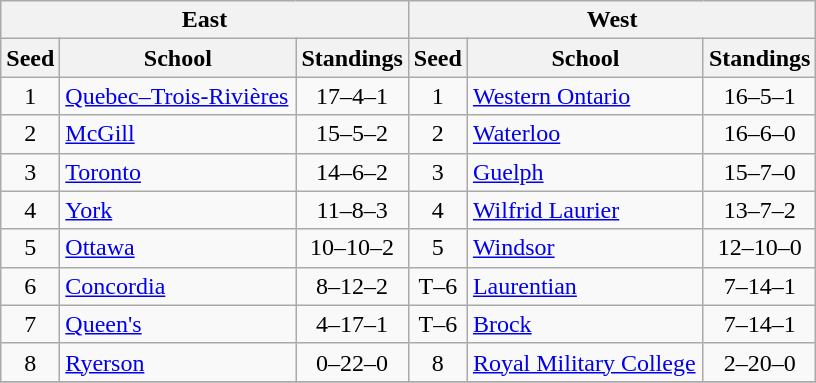<table class="wikitable">
<tr>
<th colspan=3>East</th>
<th colspan=3>West</th>
</tr>
<tr>
<th>Seed</th>
<th style="width:150px">School</th>
<th>Standings</th>
<th>Seed</th>
<th style="width:150px">School</th>
<th>Standings</th>
</tr>
<tr>
<td align=center>1</td>
<td><a href='#'>Quebec–Trois-Rivières</a></td>
<td align=center>17–4–1</td>
<td align=center>1</td>
<td><a href='#'>Western Ontario</a></td>
<td align=center>16–5–1</td>
</tr>
<tr>
<td align=center>2</td>
<td><a href='#'>McGill</a></td>
<td align=center>15–5–2</td>
<td align=center>2</td>
<td><a href='#'>Waterloo</a></td>
<td align=center>16–6–0</td>
</tr>
<tr>
<td align=center>3</td>
<td><a href='#'>Toronto</a></td>
<td align=center>14–6–2</td>
<td align=center>3</td>
<td><a href='#'>Guelph</a></td>
<td align=center>15–7–0</td>
</tr>
<tr>
<td align=center>4</td>
<td><a href='#'>York</a></td>
<td align=center>11–8–3</td>
<td align=center>4</td>
<td><a href='#'>Wilfrid Laurier</a></td>
<td align=center>13–7–2</td>
</tr>
<tr>
<td align=center>5</td>
<td><a href='#'>Ottawa</a></td>
<td align=center>10–10–2</td>
<td align=center>5</td>
<td><a href='#'>Windsor</a></td>
<td align=center>12–10–0</td>
</tr>
<tr>
<td align=center>6</td>
<td><a href='#'>Concordia</a></td>
<td align=center>8–12–2</td>
<td align=center>T–6</td>
<td><a href='#'>Laurentian</a></td>
<td align=center>7–14–1</td>
</tr>
<tr>
<td align=center>7</td>
<td><a href='#'>Queen's</a></td>
<td align=center>4–17–1</td>
<td align=center>T–6</td>
<td><a href='#'>Brock</a></td>
<td align=center>7–14–1</td>
</tr>
<tr>
<td align=center>8</td>
<td><a href='#'>Ryerson</a></td>
<td align=center>0–22–0</td>
<td align=center>8</td>
<td><a href='#'>Royal Military College</a></td>
<td align=center>2–20–0</td>
</tr>
<tr>
</tr>
</table>
